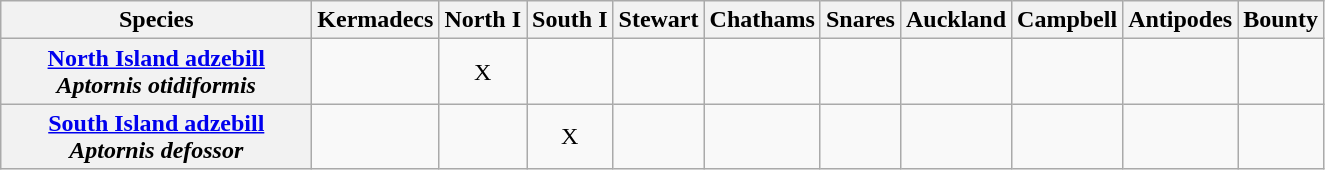<table class="wikitable" style="text-align:center">
<tr>
<th width="200">Species</th>
<th>Kermadecs</th>
<th>North I</th>
<th>South I</th>
<th>Stewart</th>
<th>Chathams</th>
<th>Snares</th>
<th>Auckland</th>
<th>Campbell</th>
<th>Antipodes</th>
<th>Bounty</th>
</tr>
<tr>
<th><a href='#'>North Island adzebill</a><br><em>Aptornis otidiformis</em></th>
<td></td>
<td>X</td>
<td></td>
<td></td>
<td></td>
<td></td>
<td></td>
<td></td>
<td></td>
<td></td>
</tr>
<tr>
<th><a href='#'>South Island adzebill</a><br><em>Aptornis defossor</em></th>
<td></td>
<td></td>
<td>X</td>
<td></td>
<td></td>
<td></td>
<td></td>
<td></td>
<td></td>
<td></td>
</tr>
</table>
